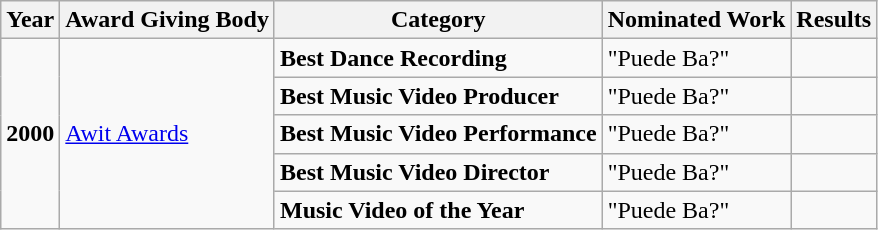<table class="wikitable">
<tr>
<th>Year</th>
<th>Award Giving Body</th>
<th>Category</th>
<th>Nominated Work</th>
<th>Results</th>
</tr>
<tr>
<td rowspan=5><strong>2000</strong></td>
<td rowspan=5><a href='#'>Awit Awards</a></td>
<td><strong>Best Dance Recording</strong></td>
<td>"Puede Ba?"</td>
<td></td>
</tr>
<tr>
<td><strong>Best Music Video Producer</strong></td>
<td>"Puede Ba?"</td>
<td></td>
</tr>
<tr>
<td><strong>Best Music Video Performance</strong></td>
<td>"Puede Ba?"</td>
<td></td>
</tr>
<tr>
<td><strong>Best Music Video Director</strong></td>
<td>"Puede Ba?"</td>
<td></td>
</tr>
<tr>
<td><strong>Music Video of the Year</strong></td>
<td>"Puede Ba?"</td>
<td></td>
</tr>
</table>
